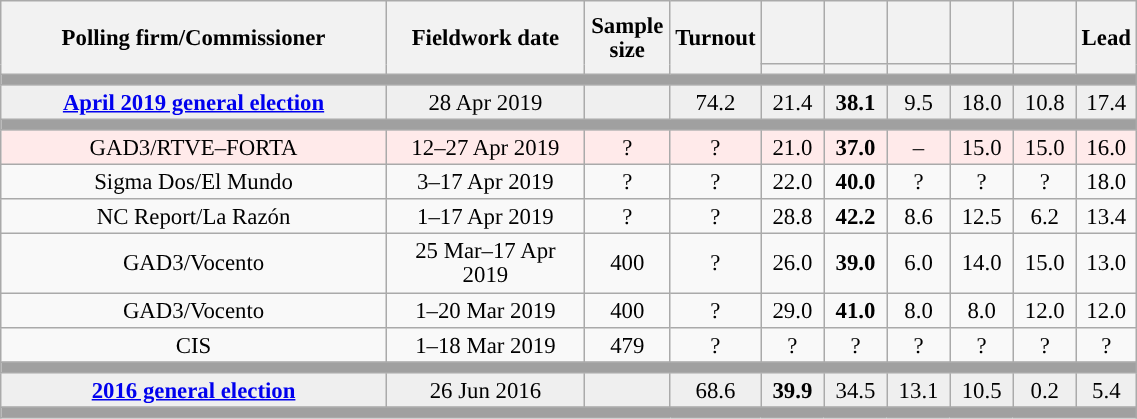<table class="wikitable collapsible collapsed" style="text-align:center; font-size:95%; line-height:16px;">
<tr style="height:42px;">
<th style="width:250px;" rowspan="2">Polling firm/Commissioner</th>
<th style="width:125px;" rowspan="2">Fieldwork date</th>
<th style="width:50px;" rowspan="2">Sample size</th>
<th style="width:45px;" rowspan="2">Turnout</th>
<th style="width:35px;"></th>
<th style="width:35px;"></th>
<th style="width:35px;"></th>
<th style="width:35px;"></th>
<th style="width:35px;"></th>
<th style="width:30px;" rowspan="2">Lead</th>
</tr>
<tr>
<th style="color:inherit;background:"></th>
<th style="color:inherit;background:"></th>
<th style="color:inherit;background:"></th>
<th style="color:inherit;background:"></th>
<th style="color:inherit;background:"></th>
</tr>
<tr>
<td colspan="10" style="background:#A0A0A0"></td>
</tr>
<tr style="background:#EFEFEF;">
<td><strong><a href='#'>April 2019 general election</a></strong></td>
<td>28 Apr 2019</td>
<td></td>
<td>74.2</td>
<td>21.4<br></td>
<td><strong>38.1</strong><br></td>
<td>9.5<br></td>
<td>18.0<br></td>
<td>10.8<br></td>
<td style="background:">17.4</td>
</tr>
<tr>
<td colspan="10" style="background:#A0A0A0"></td>
</tr>
<tr style="background:#FFEAEA;">
<td>GAD3/RTVE–FORTA</td>
<td>12–27 Apr 2019</td>
<td>?</td>
<td>?</td>
<td>21.0<br></td>
<td><strong>37.0</strong><br></td>
<td>–</td>
<td>15.0<br></td>
<td>15.0<br></td>
<td style="background:">16.0</td>
</tr>
<tr>
<td>Sigma Dos/El Mundo</td>
<td>3–17 Apr 2019</td>
<td>?</td>
<td>?</td>
<td>22.0<br></td>
<td><strong>40.0</strong><br></td>
<td>?<br></td>
<td>?<br></td>
<td>?<br></td>
<td style="background:">18.0</td>
</tr>
<tr>
<td>NC Report/La Razón</td>
<td>1–17 Apr 2019</td>
<td>?</td>
<td>?</td>
<td>28.8<br></td>
<td><strong>42.2</strong><br></td>
<td>8.6<br></td>
<td>12.5<br></td>
<td>6.2<br></td>
<td style="background:">13.4</td>
</tr>
<tr>
<td>GAD3/Vocento</td>
<td>25 Mar–17 Apr 2019</td>
<td>400</td>
<td>?</td>
<td>26.0<br></td>
<td><strong>39.0</strong><br></td>
<td>6.0<br></td>
<td>14.0<br></td>
<td>15.0<br></td>
<td style="background:">13.0</td>
</tr>
<tr>
<td>GAD3/Vocento</td>
<td>1–20 Mar 2019</td>
<td>400</td>
<td>?</td>
<td>29.0<br></td>
<td><strong>41.0</strong><br></td>
<td>8.0<br></td>
<td>8.0<br></td>
<td>12.0<br></td>
<td style="background:">12.0</td>
</tr>
<tr>
<td>CIS</td>
<td>1–18 Mar 2019</td>
<td>479</td>
<td>?</td>
<td>?<br></td>
<td>?<br></td>
<td>?<br></td>
<td>?<br></td>
<td>?<br></td>
<td style="background:">?</td>
</tr>
<tr>
<td colspan="10" style="background:#A0A0A0"></td>
</tr>
<tr style="background:#EFEFEF;">
<td><strong><a href='#'>2016 general election</a></strong></td>
<td>26 Jun 2016</td>
<td></td>
<td>68.6</td>
<td><strong>39.9</strong><br></td>
<td>34.5<br></td>
<td>13.1<br></td>
<td>10.5<br></td>
<td>0.2<br></td>
<td style="background:">5.4</td>
</tr>
<tr>
<td colspan="10" style="background:#A0A0A0"></td>
</tr>
</table>
